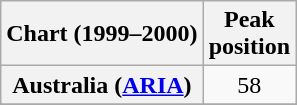<table class="wikitable sortable plainrowheaders" style="text-align:center">
<tr>
<th scope="col">Chart (1999–2000)</th>
<th scope="col">Peak<br>position</th>
</tr>
<tr>
<th scope="row">Australia (<a href='#'>ARIA</a>)</th>
<td>58</td>
</tr>
<tr>
</tr>
<tr>
</tr>
<tr>
</tr>
<tr>
</tr>
<tr>
</tr>
<tr>
</tr>
<tr>
</tr>
<tr>
</tr>
<tr>
</tr>
</table>
